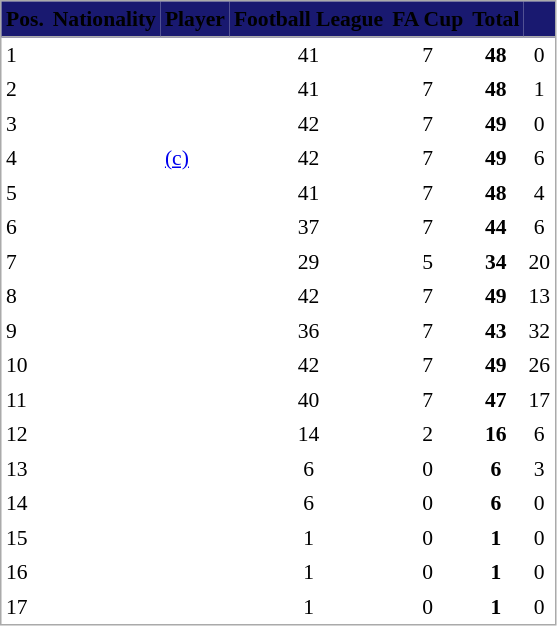<table cellspacing="0" cellpadding="3" style="border:1px solid #AAAAAA;font-size:90%">
<tr bgcolor="#191970">
<th style="border-bottom:1px solid #AAAAAA" align="center"><span>Pos.</span></th>
<th style="border-bottom:1px solid #AAAAAA" align="center"><span>Nationality</span></th>
<th style="border-bottom:1px solid #AAAAAA" align="center"><span>Player</span></th>
<th style="border-bottom:1px solid #AAAAAA" align="center"><span>Football League</span></th>
<th style="border-bottom:1px solid #AAAAAA" align="center"><span>FA Cup</span></th>
<th style="border-bottom:1px solid #AAAAAA" align="center"><span>Total</span></th>
<th style="border-bottom:1px solid #AAAAAA" align="center"><span></span></th>
</tr>
<tr>
<td>1</td>
<td></td>
<td></td>
<td align="center">41</td>
<td align="center">7</td>
<td align="center"><strong>48</strong></td>
<td align="center">0</td>
</tr>
<tr>
<td>2</td>
<td></td>
<td></td>
<td align="center">41</td>
<td align="center">7</td>
<td align="center"><strong>48</strong></td>
<td align="center">1</td>
</tr>
<tr>
<td>3</td>
<td></td>
<td></td>
<td align="center">42</td>
<td align="center">7</td>
<td align="center"><strong>49</strong></td>
<td align="center">0</td>
</tr>
<tr>
<td>4</td>
<td></td>
<td> <a href='#'>(c)</a></td>
<td align="center">42</td>
<td align="center">7</td>
<td align="center"><strong>49</strong></td>
<td align="center">6</td>
</tr>
<tr>
<td>5</td>
<td></td>
<td></td>
<td align="center">41</td>
<td align="center">7</td>
<td align="center"><strong>48</strong></td>
<td align="center">4</td>
</tr>
<tr>
<td>6</td>
<td></td>
<td></td>
<td align="center">37</td>
<td align="center">7</td>
<td align="center"><strong>44</strong></td>
<td align="center">6</td>
</tr>
<tr>
<td>7</td>
<td></td>
<td></td>
<td align="center">29</td>
<td align="center">5</td>
<td align="center"><strong>34</strong></td>
<td align="center">20</td>
</tr>
<tr>
<td>8</td>
<td></td>
<td></td>
<td align="center">42</td>
<td align="center">7</td>
<td align="center"><strong>49</strong></td>
<td align="center">13</td>
</tr>
<tr>
<td>9</td>
<td></td>
<td></td>
<td align="center">36</td>
<td align="center">7</td>
<td align="center"><strong>43</strong></td>
<td align="center">32</td>
</tr>
<tr>
<td>10</td>
<td></td>
<td></td>
<td align="center">42</td>
<td align="center">7</td>
<td align="center"><strong>49</strong></td>
<td align="center">26</td>
</tr>
<tr>
<td>11</td>
<td></td>
<td></td>
<td align="center">40</td>
<td align="center">7</td>
<td align="center"><strong>47</strong></td>
<td align="center">17</td>
</tr>
<tr>
<td>12</td>
<td></td>
<td></td>
<td align="center">14</td>
<td align="center">2</td>
<td align="center"><strong>16</strong></td>
<td align="center">6</td>
</tr>
<tr>
<td>13</td>
<td></td>
<td></td>
<td align="center">6</td>
<td align="center">0</td>
<td align="center"><strong>6</strong></td>
<td align="center">3</td>
</tr>
<tr>
<td>14</td>
<td></td>
<td></td>
<td align="center">6</td>
<td align="center">0</td>
<td align="center"><strong>6</strong></td>
<td align="center">0</td>
</tr>
<tr>
<td>15</td>
<td></td>
<td></td>
<td align="center">1</td>
<td align="center">0</td>
<td align="center"><strong>1</strong></td>
<td align="center">0</td>
</tr>
<tr>
<td>16</td>
<td></td>
<td></td>
<td align="center">1</td>
<td align="center">0</td>
<td align="center"><strong>1</strong></td>
<td align="center">0</td>
</tr>
<tr>
<td>17</td>
<td></td>
<td></td>
<td align="center">1</td>
<td align="center">0</td>
<td align="center"><strong>1</strong></td>
<td align="center">0</td>
</tr>
<tr>
</tr>
</table>
